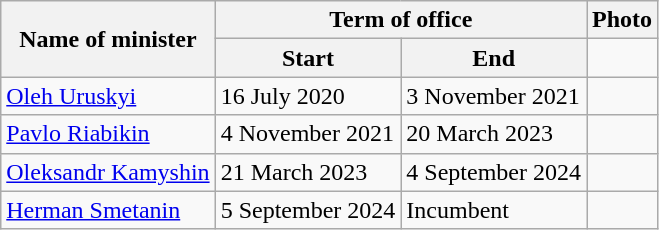<table class="wikitable">
<tr>
<th rowspan=2>Name of minister</th>
<th colspan=2>Term of office</th>
<th colspan=2>Photo</th>
</tr>
<tr>
<th>Start</th>
<th>End</th>
</tr>
<tr>
<td><a href='#'>Oleh Uruskyi</a></td>
<td>16 July 2020</td>
<td>3 November 2021</td>
<td></td>
</tr>
<tr>
<td><a href='#'>Pavlo Riabikin</a></td>
<td>4 November 2021</td>
<td>20 March 2023</td>
<td></td>
</tr>
<tr>
<td><a href='#'>Oleksandr Kamyshin</a></td>
<td>21 March 2023</td>
<td>4 September 2024</td>
<td></td>
</tr>
<tr>
<td><a href='#'>Herman Smetanin</a></td>
<td>5 September 2024</td>
<td>Incumbent</td>
<td></td>
</tr>
</table>
